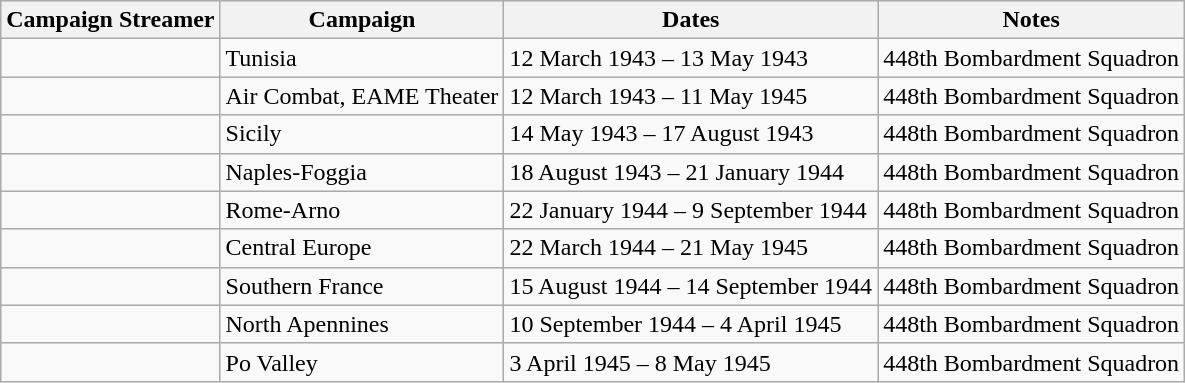<table class="wikitable">
<tr style="background:#efefef;">
<th>Campaign Streamer</th>
<th>Campaign</th>
<th>Dates</th>
<th>Notes</th>
</tr>
<tr>
<td></td>
<td>Tunisia</td>
<td>12 March 1943 – 13 May 1943</td>
<td>448th Bombardment Squadron</td>
</tr>
<tr>
<td></td>
<td>Air Combat, EAME Theater</td>
<td>12 March 1943 – 11 May 1945</td>
<td>448th Bombardment Squadron</td>
</tr>
<tr>
<td></td>
<td>Sicily</td>
<td>14 May 1943 – 17 August 1943</td>
<td>448th Bombardment Squadron</td>
</tr>
<tr>
<td></td>
<td>Naples-Foggia</td>
<td>18 August 1943 – 21 January 1944</td>
<td>448th Bombardment Squadron</td>
</tr>
<tr>
<td></td>
<td>Rome-Arno</td>
<td>22 January 1944 – 9 September 1944</td>
<td>448th Bombardment Squadron</td>
</tr>
<tr>
<td></td>
<td>Central Europe</td>
<td>22 March 1944 – 21 May 1945</td>
<td>448th Bombardment Squadron</td>
</tr>
<tr>
<td></td>
<td>Southern France</td>
<td>15 August 1944 – 14 September 1944</td>
<td>448th Bombardment Squadron</td>
</tr>
<tr>
<td></td>
<td>North Apennines</td>
<td>10 September 1944 – 4 April 1945</td>
<td>448th Bombardment Squadron</td>
</tr>
<tr>
<td></td>
<td>Po Valley</td>
<td>3 April 1945 – 8 May 1945</td>
<td>448th Bombardment Squadron</td>
</tr>
</table>
